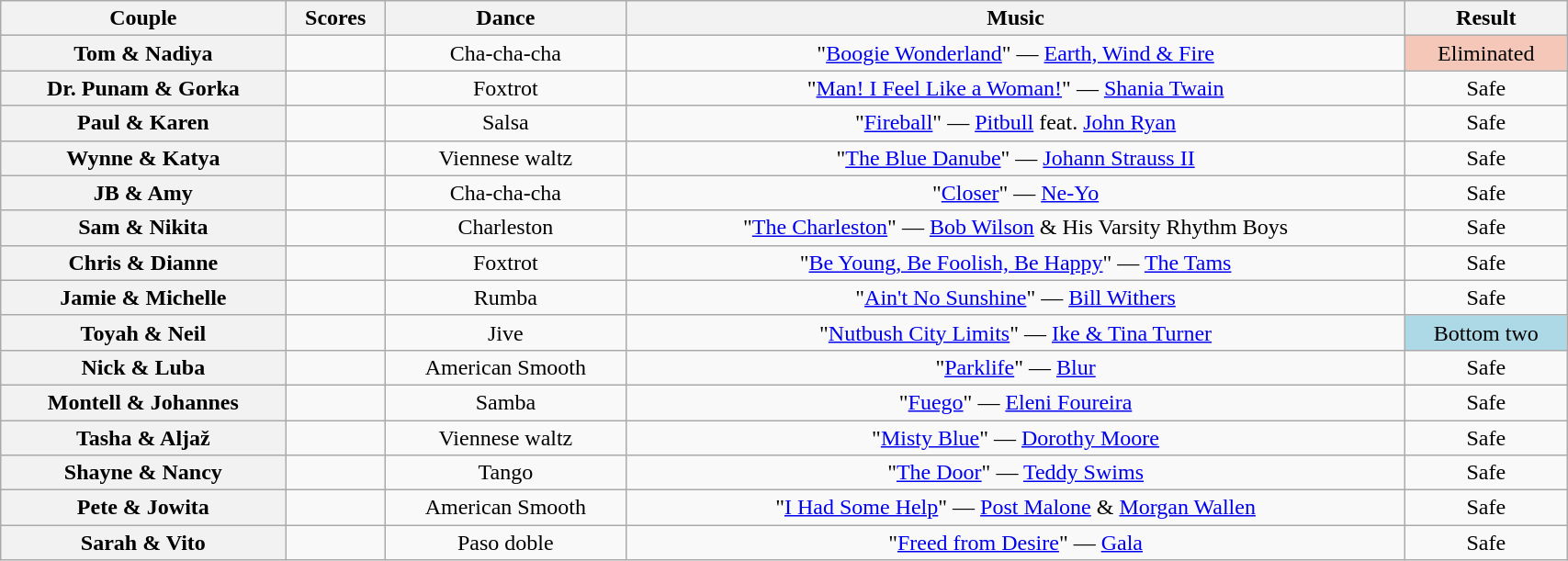<table class="wikitable sortable" style="text-align:center; width: 90%">
<tr>
<th scope="col">Couple</th>
<th scope="col">Scores</th>
<th scope="col" class="unsortable">Dance</th>
<th scope="col" class="unsortable">Music</th>
<th scope="col" class="unsortable">Result</th>
</tr>
<tr>
<th scope="row">Tom & Nadiya</th>
<td></td>
<td>Cha-cha-cha</td>
<td>"<a href='#'>Boogie Wonderland</a>" — <a href='#'>Earth, Wind & Fire</a></td>
<td bgcolor="f4c7b8">Eliminated</td>
</tr>
<tr>
<th scope="row">Dr. Punam & Gorka</th>
<td></td>
<td>Foxtrot</td>
<td>"<a href='#'>Man! I Feel Like a Woman!</a>" — <a href='#'>Shania Twain</a></td>
<td>Safe</td>
</tr>
<tr>
<th scope="row">Paul & Karen</th>
<td></td>
<td>Salsa</td>
<td>"<a href='#'>Fireball</a>" — <a href='#'>Pitbull</a> feat. <a href='#'>John Ryan</a></td>
<td>Safe</td>
</tr>
<tr>
<th scope="row">Wynne & Katya</th>
<td></td>
<td>Viennese waltz</td>
<td>"<a href='#'>The Blue Danube</a>" — <a href='#'>Johann Strauss II</a></td>
<td>Safe</td>
</tr>
<tr>
<th scope="row">JB & Amy</th>
<td></td>
<td>Cha-cha-cha</td>
<td>"<a href='#'>Closer</a>" — <a href='#'>Ne-Yo</a></td>
<td>Safe</td>
</tr>
<tr>
<th scope="row">Sam & Nikita</th>
<td></td>
<td>Charleston</td>
<td>"<a href='#'>The Charleston</a>" — <a href='#'>Bob Wilson</a> & His Varsity Rhythm Boys</td>
<td>Safe</td>
</tr>
<tr>
<th scope="row">Chris & Dianne</th>
<td></td>
<td>Foxtrot</td>
<td>"<a href='#'>Be Young, Be Foolish, Be Happy</a>" — <a href='#'>The Tams</a></td>
<td>Safe</td>
</tr>
<tr>
<th scope="row">Jamie & Michelle</th>
<td></td>
<td>Rumba</td>
<td>"<a href='#'>Ain't No Sunshine</a>" — <a href='#'>Bill Withers</a></td>
<td>Safe</td>
</tr>
<tr>
<th scope="row">Toyah & Neil</th>
<td></td>
<td>Jive</td>
<td>"<a href='#'>Nutbush City Limits</a>" — <a href='#'>Ike & Tina Turner</a></td>
<td bgcolor="lightblue">Bottom two</td>
</tr>
<tr>
<th scope="row">Nick & Luba</th>
<td></td>
<td>American Smooth</td>
<td>"<a href='#'>Parklife</a>" — <a href='#'>Blur</a></td>
<td>Safe</td>
</tr>
<tr>
<th scope="row">Montell & Johannes</th>
<td></td>
<td>Samba</td>
<td>"<a href='#'>Fuego</a>" — <a href='#'>Eleni Foureira</a></td>
<td>Safe</td>
</tr>
<tr>
<th scope="row">Tasha & Aljaž</th>
<td></td>
<td>Viennese waltz</td>
<td>"<a href='#'>Misty Blue</a>" — <a href='#'>Dorothy Moore</a></td>
<td>Safe</td>
</tr>
<tr>
<th scope="row">Shayne & Nancy</th>
<td></td>
<td>Tango</td>
<td>"<a href='#'>The Door</a>" — <a href='#'>Teddy Swims</a></td>
<td>Safe</td>
</tr>
<tr>
<th scope="row">Pete & Jowita</th>
<td></td>
<td>American Smooth</td>
<td>"<a href='#'>I Had Some Help</a>" — <a href='#'>Post Malone</a> & <a href='#'>Morgan Wallen</a></td>
<td>Safe</td>
</tr>
<tr>
<th scope="row">Sarah & Vito</th>
<td></td>
<td>Paso doble</td>
<td>"<a href='#'>Freed from Desire</a>" — <a href='#'>Gala</a></td>
<td>Safe</td>
</tr>
</table>
